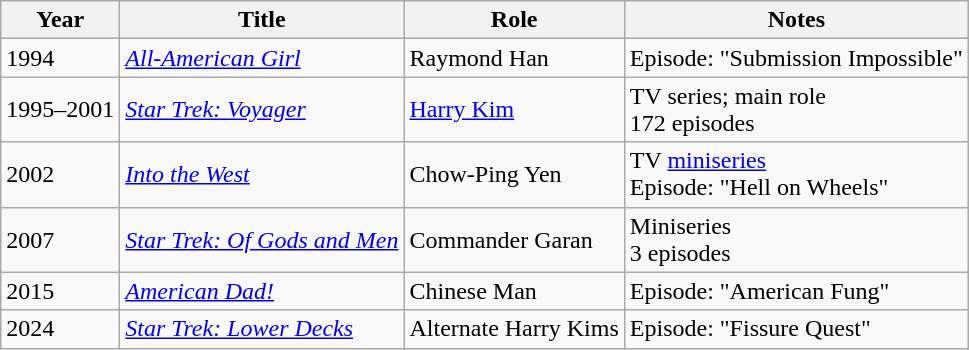<table class="wikitable">
<tr>
<th>Year</th>
<th>Title</th>
<th>Role</th>
<th>Notes</th>
</tr>
<tr>
<td>1994</td>
<td><em><a href='#'>All-American Girl</a></em></td>
<td>Raymond Han</td>
<td>Episode: "Submission Impossible"</td>
</tr>
<tr>
<td>1995–2001</td>
<td><em><a href='#'>Star Trek: Voyager</a></em></td>
<td><a href='#'>Harry Kim</a></td>
<td>TV series; main role<br>172 episodes</td>
</tr>
<tr>
<td>2002</td>
<td><em><a href='#'>Into the West</a></em></td>
<td>Chow-Ping Yen</td>
<td>TV <a href='#'>miniseries</a><br>Episode: "Hell on Wheels"</td>
</tr>
<tr>
<td>2007</td>
<td><em><a href='#'>Star Trek: Of Gods and Men</a></em></td>
<td>Commander Garan</td>
<td>Miniseries<br>3 episodes</td>
</tr>
<tr>
<td>2015</td>
<td><em><a href='#'>American Dad!</a></em></td>
<td>Chinese Man</td>
<td>Episode: "American Fung"</td>
</tr>
<tr>
<td>2024</td>
<td><em><a href='#'>Star Trek: Lower Decks</a></em></td>
<td>Alternate Harry Kims</td>
<td>Episode: "Fissure Quest"</td>
</tr>
</table>
